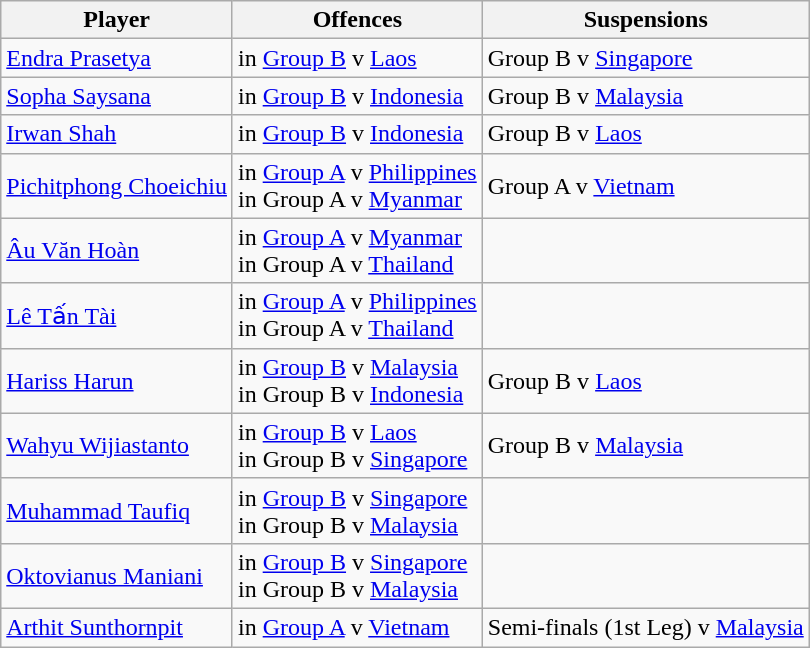<table class="wikitable">
<tr>
<th>Player</th>
<th>Offences</th>
<th>Suspensions</th>
</tr>
<tr>
<td> <a href='#'>Endra Prasetya</a></td>
<td> in <a href='#'>Group B</a> v <a href='#'>Laos</a></td>
<td>Group B v <a href='#'>Singapore</a></td>
</tr>
<tr>
<td> <a href='#'>Sopha Saysana</a></td>
<td> in <a href='#'>Group B</a> v <a href='#'>Indonesia</a></td>
<td>Group B v <a href='#'>Malaysia</a></td>
</tr>
<tr>
<td> <a href='#'>Irwan Shah</a></td>
<td> in <a href='#'>Group B</a> v <a href='#'>Indonesia</a></td>
<td>Group B v <a href='#'>Laos</a></td>
</tr>
<tr>
<td> <a href='#'>Pichitphong Choeichiu</a></td>
<td> in <a href='#'>Group A</a> v <a href='#'>Philippines</a><br> in Group A v <a href='#'>Myanmar</a></td>
<td>Group A v <a href='#'>Vietnam</a></td>
</tr>
<tr>
<td> <a href='#'>Âu Văn Hoàn</a></td>
<td> in <a href='#'>Group A</a> v <a href='#'>Myanmar</a><br> in Group A v <a href='#'>Thailand</a></td>
<td></td>
</tr>
<tr>
<td> <a href='#'>Lê Tấn Tài</a></td>
<td> in <a href='#'>Group A</a> v <a href='#'>Philippines</a><br> in Group A v <a href='#'>Thailand</a></td>
<td></td>
</tr>
<tr>
<td> <a href='#'>Hariss Harun</a></td>
<td> in <a href='#'>Group B</a> v <a href='#'>Malaysia</a><br> in Group B v <a href='#'>Indonesia</a></td>
<td>Group B v <a href='#'>Laos</a></td>
</tr>
<tr>
<td> <a href='#'>Wahyu Wijiastanto</a></td>
<td> in <a href='#'>Group B</a> v <a href='#'>Laos</a><br> in Group B v <a href='#'>Singapore</a></td>
<td>Group B v <a href='#'>Malaysia</a></td>
</tr>
<tr>
<td> <a href='#'>Muhammad Taufiq</a></td>
<td> in <a href='#'>Group B</a> v <a href='#'>Singapore</a><br> in Group B v <a href='#'>Malaysia</a></td>
<td></td>
</tr>
<tr>
<td> <a href='#'>Oktovianus Maniani</a></td>
<td> in <a href='#'>Group B</a> v <a href='#'>Singapore</a><br> in Group B v <a href='#'>Malaysia</a></td>
<td></td>
</tr>
<tr>
<td> <a href='#'>Arthit Sunthornpit</a></td>
<td> in <a href='#'>Group A</a> v <a href='#'>Vietnam</a></td>
<td>Semi-finals (1st Leg) v <a href='#'>Malaysia</a></td>
</tr>
</table>
